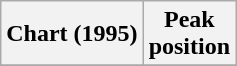<table class="wikitable">
<tr>
<th>Chart (1995)</th>
<th>Peak<br>position</th>
</tr>
<tr>
</tr>
</table>
